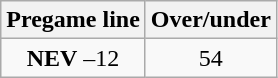<table class="wikitable">
<tr align="center">
<th style=>Pregame line</th>
<th style=>Over/under</th>
</tr>
<tr align="center">
<td><strong>NEV</strong> –12</td>
<td>54</td>
</tr>
</table>
